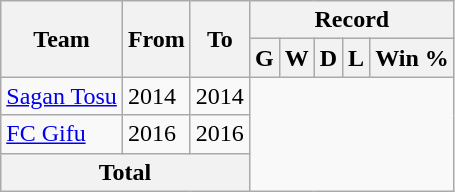<table class="wikitable" style="text-align: center">
<tr>
<th rowspan="2">Team</th>
<th rowspan="2">From</th>
<th rowspan="2">To</th>
<th colspan="5">Record</th>
</tr>
<tr>
<th>G</th>
<th>W</th>
<th>D</th>
<th>L</th>
<th>Win %</th>
</tr>
<tr>
<td align="left"><a href='#'>Sagan Tosu</a></td>
<td align="left">2014</td>
<td align="left">2014<br></td>
</tr>
<tr>
<td align="left"><a href='#'>FC Gifu</a></td>
<td align="left">2016</td>
<td align="left">2016<br></td>
</tr>
<tr>
<th colspan="3">Total<br></th>
</tr>
</table>
